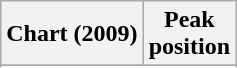<table class="wikitable sortable plainrowheaders" style="text-align:center">
<tr>
<th scope="col">Chart (2009)</th>
<th scope="col">Peak<br> position</th>
</tr>
<tr>
</tr>
<tr>
</tr>
</table>
